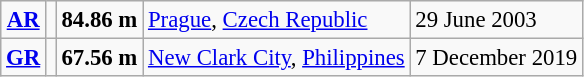<table class="wikitable" style="font-size:95%; position:relative;">
<tr>
<td align=center><strong><a href='#'>AR</a></strong></td>
<td></td>
<td><strong>84.86 m</strong></td>
<td><a href='#'>Prague</a>, <a href='#'>Czech Republic</a></td>
<td>29 June 2003</td>
</tr>
<tr>
<td align=center><strong><a href='#'>GR</a></strong></td>
<td></td>
<td><strong>67.56 m</strong></td>
<td><a href='#'>New Clark City</a>, <a href='#'>Philippines</a></td>
<td>7 December 2019</td>
</tr>
</table>
